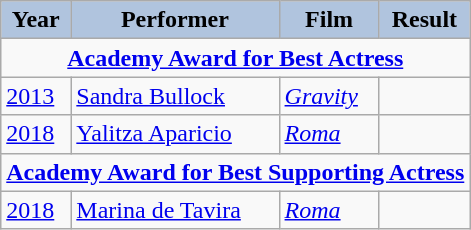<table class="wikitable">
<tr style="text-align:center;">
<th style="background:#B0C4DE;">Year</th>
<th style="background:#B0C4DE;">Performer</th>
<th style="background:#B0C4DE;">Film</th>
<th style="background:#B0C4DE;">Result</th>
</tr>
<tr>
<td colspan="4" style="text-align:center;"><strong><a href='#'>Academy Award for Best Actress</a></strong></td>
</tr>
<tr>
<td><a href='#'>2013</a></td>
<td><a href='#'>Sandra Bullock</a></td>
<td><em><a href='#'>Gravity</a></em></td>
<td></td>
</tr>
<tr>
<td><a href='#'>2018</a></td>
<td><a href='#'>Yalitza Aparicio</a></td>
<td><em><a href='#'>Roma</a></em></td>
<td></td>
</tr>
<tr>
<td colspan="8" style="text-align:center;"><strong><a href='#'>Academy Award for Best Supporting Actress</a></strong></td>
</tr>
<tr>
<td><a href='#'>2018</a></td>
<td><a href='#'>Marina de Tavira</a></td>
<td><em><a href='#'>Roma</a></em></td>
<td></td>
</tr>
</table>
